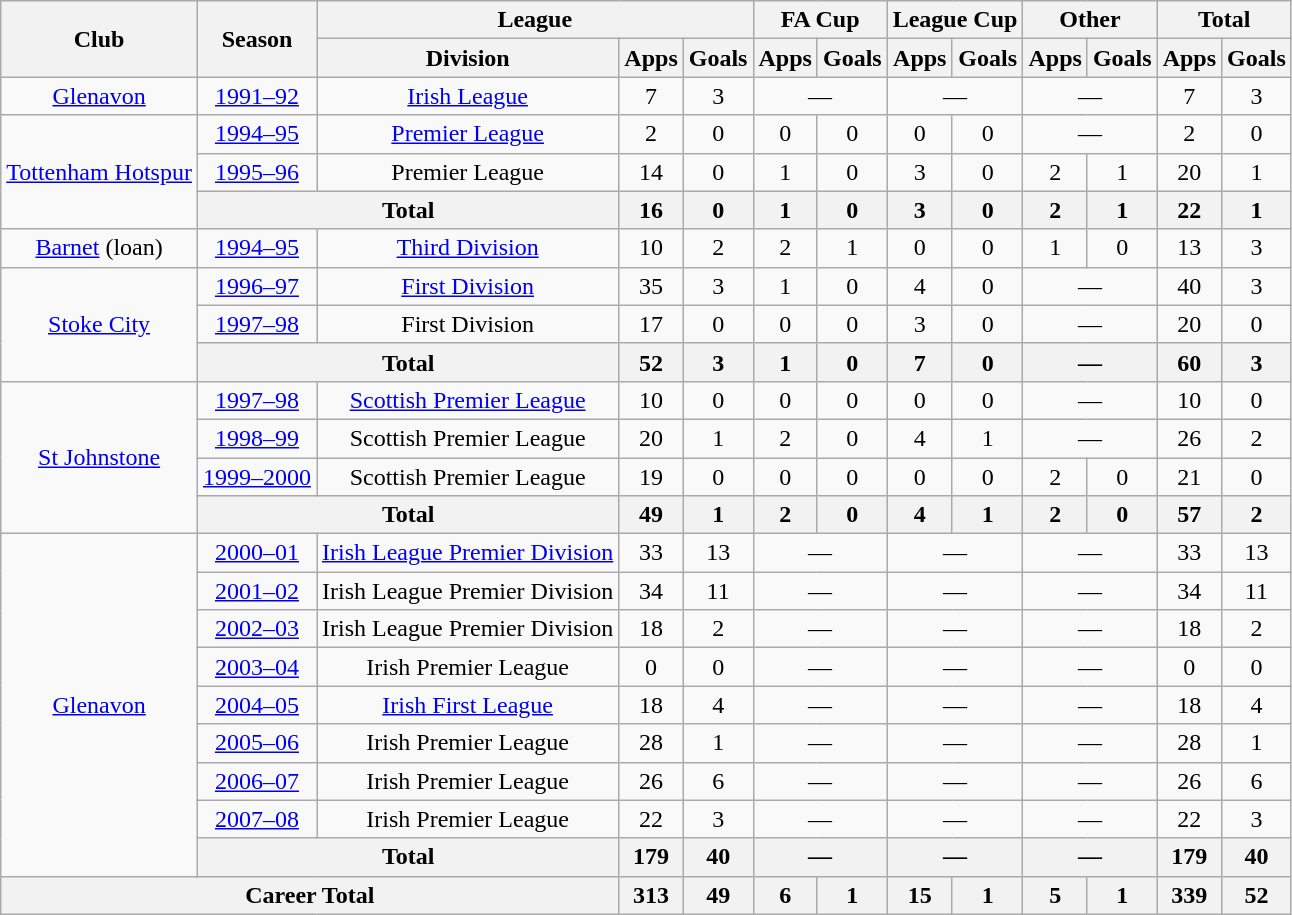<table class="wikitable" style="text-align: center;">
<tr>
<th rowspan="2">Club</th>
<th rowspan="2">Season</th>
<th colspan="3">League</th>
<th colspan="2">FA Cup</th>
<th colspan="2">League Cup</th>
<th colspan="2">Other</th>
<th colspan="2">Total</th>
</tr>
<tr>
<th>Division</th>
<th>Apps</th>
<th>Goals</th>
<th>Apps</th>
<th>Goals</th>
<th>Apps</th>
<th>Goals</th>
<th>Apps</th>
<th>Goals</th>
<th>Apps</th>
<th>Goals</th>
</tr>
<tr>
<td><a href='#'>Glenavon</a></td>
<td><a href='#'>1991–92</a></td>
<td><a href='#'>Irish League</a></td>
<td>7</td>
<td>3</td>
<td colspan="2">—</td>
<td colspan="2">—</td>
<td colspan="2">—</td>
<td>7</td>
<td>3</td>
</tr>
<tr>
<td rowspan="3"><a href='#'>Tottenham Hotspur</a></td>
<td><a href='#'>1994–95</a></td>
<td><a href='#'>Premier League</a></td>
<td>2</td>
<td>0</td>
<td>0</td>
<td>0</td>
<td>0</td>
<td>0</td>
<td colspan="2">—</td>
<td>2</td>
<td>0</td>
</tr>
<tr>
<td><a href='#'>1995–96</a></td>
<td>Premier League</td>
<td>14</td>
<td>0</td>
<td>1</td>
<td>0</td>
<td>3</td>
<td>0</td>
<td>2</td>
<td>1</td>
<td>20</td>
<td>1</td>
</tr>
<tr>
<th colspan="2">Total</th>
<th>16</th>
<th>0</th>
<th>1</th>
<th>0</th>
<th>3</th>
<th>0</th>
<th>2</th>
<th>1</th>
<th>22</th>
<th>1</th>
</tr>
<tr>
<td><a href='#'>Barnet</a> (loan)</td>
<td><a href='#'>1994–95</a></td>
<td><a href='#'>Third Division</a></td>
<td>10</td>
<td>2</td>
<td>2</td>
<td>1</td>
<td>0</td>
<td>0</td>
<td>1</td>
<td>0</td>
<td>13</td>
<td>3</td>
</tr>
<tr>
<td rowspan="3"><a href='#'>Stoke City</a></td>
<td><a href='#'>1996–97</a></td>
<td><a href='#'>First Division</a></td>
<td>35</td>
<td>3</td>
<td>1</td>
<td>0</td>
<td>4</td>
<td>0</td>
<td colspan="2">—</td>
<td>40</td>
<td>3</td>
</tr>
<tr>
<td><a href='#'>1997–98</a></td>
<td>First Division</td>
<td>17</td>
<td>0</td>
<td>0</td>
<td>0</td>
<td>3</td>
<td>0</td>
<td colspan="2">—</td>
<td>20</td>
<td>0</td>
</tr>
<tr>
<th colspan="2">Total</th>
<th>52</th>
<th>3</th>
<th>1</th>
<th>0</th>
<th>7</th>
<th>0</th>
<th colspan="2">—</th>
<th>60</th>
<th>3</th>
</tr>
<tr>
<td rowspan="4"><a href='#'>St Johnstone</a></td>
<td><a href='#'>1997–98</a></td>
<td><a href='#'>Scottish Premier League</a></td>
<td>10</td>
<td>0</td>
<td>0</td>
<td>0</td>
<td>0</td>
<td>0</td>
<td colspan="2">—</td>
<td>10</td>
<td>0</td>
</tr>
<tr>
<td><a href='#'>1998–99</a></td>
<td>Scottish Premier League</td>
<td>20</td>
<td>1</td>
<td>2</td>
<td>0</td>
<td>4</td>
<td>1</td>
<td colspan="2">—</td>
<td>26</td>
<td>2</td>
</tr>
<tr>
<td><a href='#'>1999–2000</a></td>
<td>Scottish Premier League</td>
<td>19</td>
<td>0</td>
<td>0</td>
<td>0</td>
<td>0</td>
<td>0</td>
<td>2</td>
<td>0</td>
<td>21</td>
<td>0</td>
</tr>
<tr>
<th colspan="2">Total</th>
<th>49</th>
<th>1</th>
<th>2</th>
<th>0</th>
<th>4</th>
<th>1</th>
<th>2</th>
<th>0</th>
<th>57</th>
<th>2</th>
</tr>
<tr>
<td rowspan=9><a href='#'>Glenavon</a></td>
<td><a href='#'>2000–01</a></td>
<td><a href='#'>Irish League Premier Division</a></td>
<td>33</td>
<td>13</td>
<td colspan="2">—</td>
<td colspan="2">—</td>
<td colspan="2">—</td>
<td>33</td>
<td>13</td>
</tr>
<tr>
<td><a href='#'>2001–02</a></td>
<td>Irish League Premier Division</td>
<td>34</td>
<td>11</td>
<td colspan="2">—</td>
<td colspan="2">—</td>
<td colspan="2">—</td>
<td>34</td>
<td>11</td>
</tr>
<tr>
<td><a href='#'>2002–03</a></td>
<td>Irish League Premier Division</td>
<td>18</td>
<td>2</td>
<td colspan="2">—</td>
<td colspan="2">—</td>
<td colspan="2">—</td>
<td>18</td>
<td>2</td>
</tr>
<tr>
<td><a href='#'>2003–04</a></td>
<td>Irish Premier League</td>
<td>0</td>
<td>0</td>
<td colspan="2">—</td>
<td colspan="2">—</td>
<td colspan="2">—</td>
<td>0</td>
<td>0</td>
</tr>
<tr>
<td><a href='#'>2004–05</a></td>
<td><a href='#'>Irish First League</a></td>
<td>18</td>
<td>4</td>
<td colspan="2">—</td>
<td colspan="2">—</td>
<td colspan="2">—</td>
<td>18</td>
<td>4</td>
</tr>
<tr>
<td><a href='#'>2005–06</a></td>
<td>Irish Premier League</td>
<td>28</td>
<td>1</td>
<td colspan="2">—</td>
<td colspan="2">—</td>
<td colspan="2">—</td>
<td>28</td>
<td>1</td>
</tr>
<tr>
<td><a href='#'>2006–07</a></td>
<td>Irish Premier League</td>
<td>26</td>
<td>6</td>
<td colspan="2">—</td>
<td colspan="2">—</td>
<td colspan="2">—</td>
<td>26</td>
<td>6</td>
</tr>
<tr>
<td><a href='#'>2007–08</a></td>
<td>Irish Premier League</td>
<td>22</td>
<td>3</td>
<td colspan="2">—</td>
<td colspan="2">—</td>
<td colspan="2">—</td>
<td>22</td>
<td>3</td>
</tr>
<tr>
<th colspan="2">Total</th>
<th>179</th>
<th>40</th>
<th colspan="2">—</th>
<th colspan="2">—</th>
<th colspan="2">—</th>
<th>179</th>
<th>40</th>
</tr>
<tr>
<th colspan="3">Career Total</th>
<th>313</th>
<th>49</th>
<th>6</th>
<th>1</th>
<th>15</th>
<th>1</th>
<th>5</th>
<th>1</th>
<th>339</th>
<th>52</th>
</tr>
</table>
